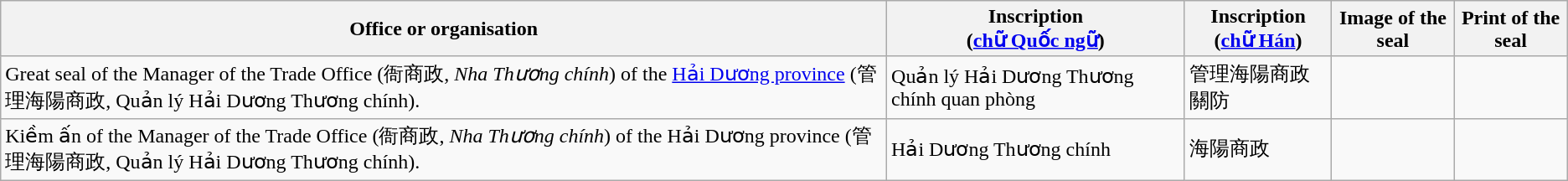<table class="wikitable">
<tr>
<th>Office or organisation</th>
<th>Inscription<br>(<a href='#'>chữ Quốc ngữ</a>)</th>
<th>Inscription<br>(<a href='#'>chữ Hán</a>)</th>
<th>Image of the seal</th>
<th>Print of the seal</th>
</tr>
<tr>
<td>Great seal of the Manager of the Trade Office (衙商政, <em>Nha Thương chính</em>) of the <a href='#'>Hải Dương province</a> (管理海陽商政, Quản lý Hải Dương Thương chính).</td>
<td>Quản lý Hải Dương Thương chính quan phòng</td>
<td>管理海陽商政關防</td>
<td></td>
<td></td>
</tr>
<tr>
<td>Kiềm ấn of the Manager of the Trade Office (衙商政, <em>Nha Thương chính</em>) of the Hải Dương province (管理海陽商政, Quản lý Hải Dương Thương chính).</td>
<td>Hải Dương Thương chính</td>
<td>海陽商政</td>
<td></td>
<td></td>
</tr>
</table>
